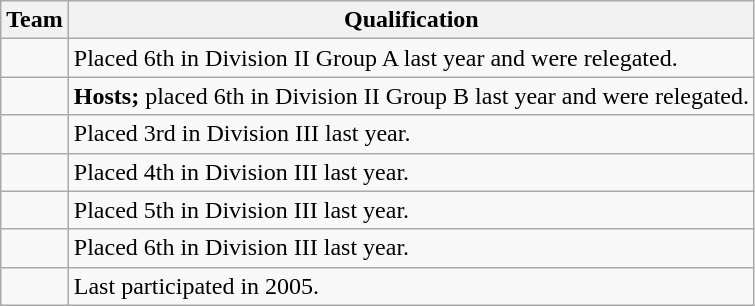<table class="wikitable">
<tr>
<th>Team</th>
<th>Qualification</th>
</tr>
<tr>
<td></td>
<td>Placed 6th in Division II Group A last year and were relegated.</td>
</tr>
<tr>
<td></td>
<td><strong>Hosts;</strong> placed 6th in Division II Group B last year and were relegated.</td>
</tr>
<tr>
<td></td>
<td>Placed 3rd in Division III last year.</td>
</tr>
<tr>
<td></td>
<td>Placed 4th in Division III last year.</td>
</tr>
<tr>
<td></td>
<td>Placed 5th in Division III last year.</td>
</tr>
<tr>
<td></td>
<td>Placed 6th in Division III last year.</td>
</tr>
<tr>
<td></td>
<td>Last participated in 2005.</td>
</tr>
</table>
